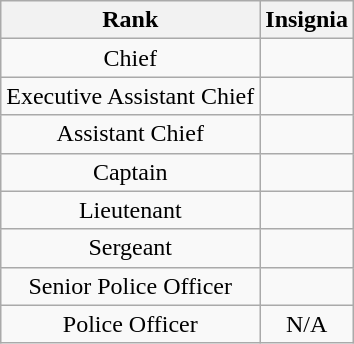<table class="wikitable">
<tr>
<th>Rank</th>
<th>Insignia</th>
</tr>
<tr>
<td align="center">Chief</td>
<td align="center"></td>
</tr>
<tr>
<td align="center">Executive Assistant Chief</td>
<td align="center"></td>
</tr>
<tr>
<td align="center">Assistant Chief</td>
<td align="center"></td>
</tr>
<tr>
<td align="center">Captain</td>
<td align="center"></td>
</tr>
<tr>
<td align="center">Lieutenant</td>
<td align="center"></td>
</tr>
<tr>
<td align="center">Sergeant</td>
<td align="center"></td>
</tr>
<tr>
<td align="center">Senior Police Officer</td>
<td align="center"></td>
</tr>
<tr style="text-align:center;">
<td>Police Officer</td>
<td>N/A</td>
</tr>
</table>
